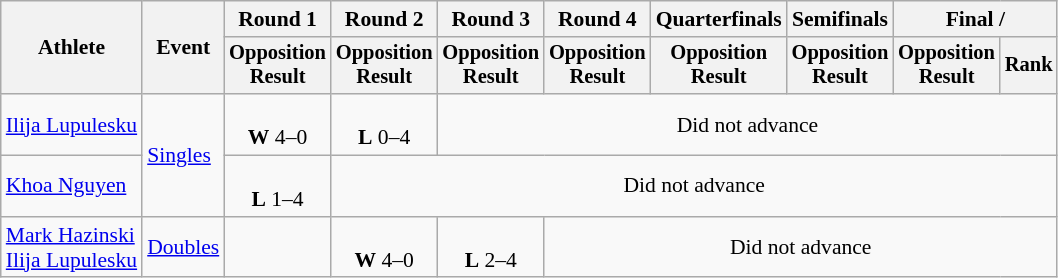<table class=wikitable style=font-size:90%;text-align:center>
<tr>
<th rowspan=2>Athlete</th>
<th rowspan=2>Event</th>
<th>Round 1</th>
<th>Round 2</th>
<th>Round 3</th>
<th>Round 4</th>
<th>Quarterfinals</th>
<th>Semifinals</th>
<th colspan=2>Final / </th>
</tr>
<tr style=font-size:95%>
<th>Opposition<br>Result</th>
<th>Opposition<br>Result</th>
<th>Opposition<br>Result</th>
<th>Opposition<br>Result</th>
<th>Opposition<br>Result</th>
<th>Opposition<br>Result</th>
<th>Opposition<br>Result</th>
<th>Rank</th>
</tr>
<tr>
<td align=left><a href='#'>Ilija Lupulesku</a></td>
<td align=left rowspan=2><a href='#'>Singles</a></td>
<td><br><strong>W</strong> 4–0</td>
<td><br><strong>L</strong> 0–4</td>
<td colspan=6>Did not advance</td>
</tr>
<tr>
<td align=left><a href='#'>Khoa Nguyen</a></td>
<td><br><strong>L</strong> 1–4</td>
<td colspan=7>Did not advance</td>
</tr>
<tr>
<td align=left><a href='#'>Mark Hazinski</a><br><a href='#'>Ilija Lupulesku</a></td>
<td align=left><a href='#'>Doubles</a></td>
<td></td>
<td><br><strong>W</strong> 4–0</td>
<td><br><strong>L</strong> 2–4</td>
<td colspan=5>Did not advance</td>
</tr>
</table>
